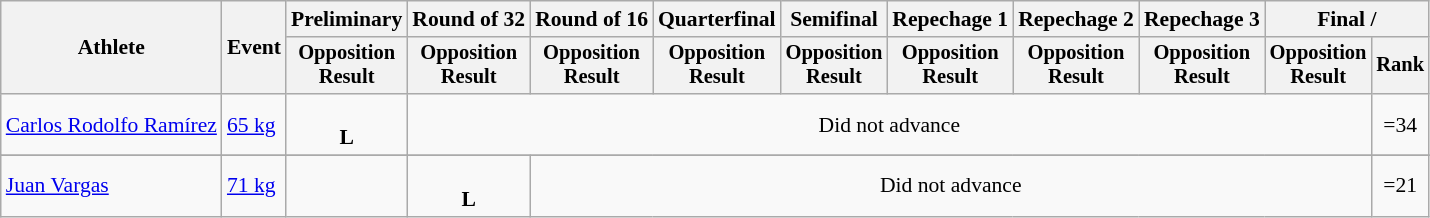<table class="wikitable" style="font-size:90%">
<tr>
<th rowspan="2">Athlete</th>
<th rowspan="2">Event</th>
<th>Preliminary</th>
<th>Round of 32</th>
<th>Round of 16</th>
<th>Quarterfinal</th>
<th>Semifinal</th>
<th>Repechage 1</th>
<th>Repechage 2</th>
<th>Repechage 3</th>
<th colspan=2>Final / </th>
</tr>
<tr style="font-size:95%">
<th>Opposition<br>Result</th>
<th>Opposition<br>Result</th>
<th>Opposition<br>Result</th>
<th>Opposition<br>Result</th>
<th>Opposition<br>Result</th>
<th>Opposition<br>Result</th>
<th>Opposition<br>Result</th>
<th>Opposition<br>Result</th>
<th>Opposition<br>Result</th>
<th>Rank</th>
</tr>
<tr align=center>
<td align=left><a href='#'>Carlos Rodolfo Ramírez</a></td>
<td align=left><a href='#'>65 kg</a></td>
<td><br><strong>L</strong></td>
<td colspan=8>Did not advance</td>
<td>=34</td>
</tr>
<tr>
</tr>
<tr align=center>
<td align=left><a href='#'>Juan Vargas</a></td>
<td align=left><a href='#'>71 kg</a></td>
<td></td>
<td><br><strong>L</strong></td>
<td colspan=7>Did not advance</td>
<td>=21</td>
</tr>
</table>
